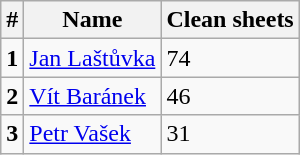<table class="wikitable">
<tr>
<th>#</th>
<th>Name</th>
<th>Clean sheets</th>
</tr>
<tr>
<td><strong>1</strong></td>
<td> <a href='#'>Jan Laštůvka</a></td>
<td>74</td>
</tr>
<tr>
<td><strong>2</strong></td>
<td> <a href='#'>Vít Baránek</a></td>
<td>46</td>
</tr>
<tr>
<td><strong>3</strong></td>
<td> <a href='#'>Petr Vašek</a></td>
<td>31</td>
</tr>
</table>
